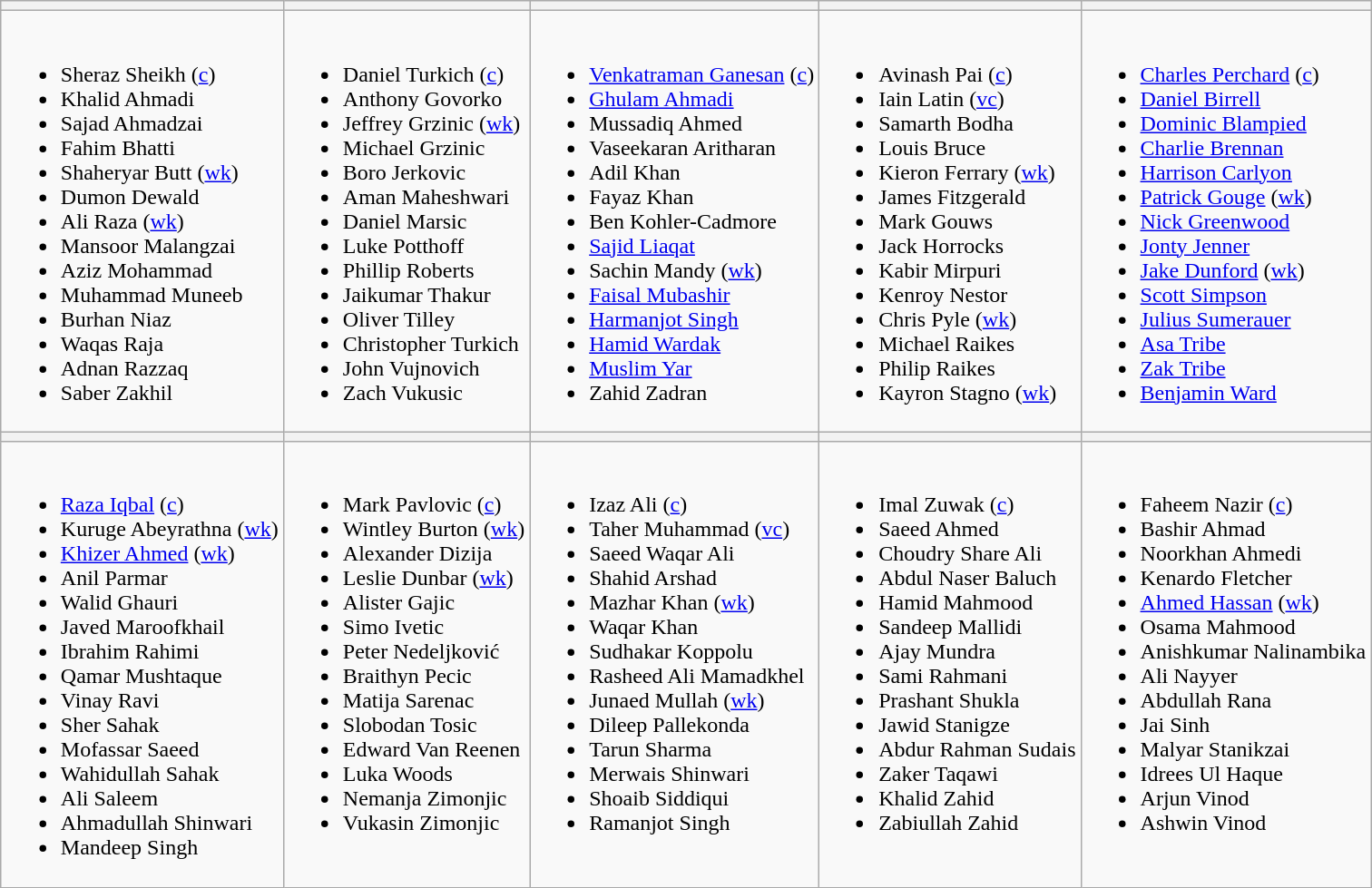<table class="wikitable" style="text-align:left;margin:auto">
<tr>
<th></th>
<th></th>
<th></th>
<th></th>
<th></th>
</tr>
<tr>
<td valign=top><br><ul><li>Sheraz Sheikh (<a href='#'>c</a>)</li><li>Khalid Ahmadi</li><li>Sajad Ahmadzai</li><li>Fahim Bhatti</li><li>Shaheryar Butt (<a href='#'>wk</a>)</li><li>Dumon Dewald</li><li>Ali Raza (<a href='#'>wk</a>)</li><li>Mansoor Malangzai</li><li>Aziz Mohammad</li><li>Muhammad Muneeb</li><li>Burhan Niaz</li><li>Waqas Raja</li><li>Adnan Razzaq</li><li>Saber Zakhil</li></ul></td>
<td valign=top><br><ul><li>Daniel Turkich (<a href='#'>c</a>)</li><li>Anthony Govorko</li><li>Jeffrey Grzinic (<a href='#'>wk</a>)</li><li>Michael Grzinic</li><li>Boro Jerkovic</li><li>Aman Maheshwari</li><li>Daniel Marsic</li><li>Luke Potthoff</li><li>Phillip Roberts</li><li>Jaikumar Thakur</li><li>Oliver Tilley</li><li>Christopher Turkich</li><li>John Vujnovich</li><li>Zach Vukusic</li></ul></td>
<td valign=top><br><ul><li><a href='#'>Venkatraman Ganesan</a> (<a href='#'>c</a>)</li><li><a href='#'>Ghulam Ahmadi</a></li><li>Mussadiq Ahmed</li><li>Vaseekaran Aritharan</li><li>Adil Khan</li><li>Fayaz Khan</li><li>Ben Kohler-Cadmore</li><li><a href='#'>Sajid Liaqat</a></li><li>Sachin Mandy (<a href='#'>wk</a>)</li><li><a href='#'>Faisal Mubashir</a></li><li><a href='#'>Harmanjot Singh</a></li><li><a href='#'>Hamid Wardak</a></li><li><a href='#'>Muslim Yar</a></li><li>Zahid Zadran</li></ul></td>
<td valign=top><br><ul><li>Avinash Pai (<a href='#'>c</a>)</li><li>Iain Latin (<a href='#'>vc</a>)</li><li>Samarth Bodha</li><li>Louis Bruce</li><li>Kieron Ferrary (<a href='#'>wk</a>)</li><li>James Fitzgerald</li><li>Mark Gouws</li><li>Jack Horrocks</li><li>Kabir Mirpuri</li><li>Kenroy Nestor</li><li>Chris Pyle (<a href='#'>wk</a>)</li><li>Michael Raikes</li><li>Philip Raikes</li><li>Kayron Stagno (<a href='#'>wk</a>)</li></ul></td>
<td valign=top><br><ul><li><a href='#'>Charles Perchard</a> (<a href='#'>c</a>)</li><li><a href='#'>Daniel Birrell</a></li><li><a href='#'>Dominic Blampied</a></li><li><a href='#'>Charlie Brennan</a></li><li><a href='#'>Harrison Carlyon</a></li><li><a href='#'>Patrick Gouge</a> (<a href='#'>wk</a>)</li><li><a href='#'>Nick Greenwood</a></li><li><a href='#'>Jonty Jenner</a></li><li><a href='#'>Jake Dunford</a> (<a href='#'>wk</a>)</li><li><a href='#'>Scott Simpson</a></li><li><a href='#'>Julius Sumerauer</a></li><li><a href='#'>Asa Tribe</a></li><li><a href='#'>Zak Tribe</a></li><li><a href='#'>Benjamin Ward</a></li></ul></td>
</tr>
<tr>
<th></th>
<th></th>
<th></th>
<th></th>
<th></th>
</tr>
<tr>
<td valign=top><br><ul><li><a href='#'>Raza Iqbal</a> (<a href='#'>c</a>)</li><li>Kuruge Abeyrathna (<a href='#'>wk</a>)</li><li><a href='#'>Khizer Ahmed</a> (<a href='#'>wk</a>)</li><li>Anil Parmar</li><li>Walid Ghauri</li><li>Javed Maroofkhail</li><li>Ibrahim Rahimi</li><li>Qamar Mushtaque</li><li>Vinay Ravi</li><li>Sher Sahak</li><li>Mofassar Saeed</li><li>Wahidullah Sahak</li><li>Ali Saleem</li><li>Ahmadullah Shinwari</li><li>Mandeep Singh</li></ul></td>
<td valign=top><br><ul><li>Mark Pavlovic (<a href='#'>c</a>)</li><li>Wintley Burton (<a href='#'>wk</a>)</li><li>Alexander Dizija</li><li>Leslie Dunbar (<a href='#'>wk</a>)</li><li>Alister Gajic</li><li>Simo Ivetic</li><li>Peter Nedeljković</li><li>Braithyn Pecic</li><li>Matija Sarenac</li><li>Slobodan Tosic</li><li>Edward Van Reenen</li><li>Luka Woods</li><li>Nemanja Zimonjic</li><li>Vukasin Zimonjic</li></ul></td>
<td valign=top><br><ul><li>Izaz Ali (<a href='#'>c</a>)</li><li>Taher Muhammad (<a href='#'>vc</a>)</li><li>Saeed Waqar Ali</li><li>Shahid Arshad</li><li>Mazhar Khan (<a href='#'>wk</a>)</li><li>Waqar Khan</li><li>Sudhakar Koppolu</li><li>Rasheed Ali Mamadkhel</li><li>Junaed Mullah (<a href='#'>wk</a>)</li><li>Dileep Pallekonda</li><li>Tarun Sharma</li><li>Merwais Shinwari</li><li>Shoaib Siddiqui</li><li>Ramanjot Singh</li></ul></td>
<td valign=top><br><ul><li>Imal Zuwak (<a href='#'>c</a>)</li><li>Saeed Ahmed</li><li>Choudry Share Ali</li><li>Abdul Naser Baluch</li><li>Hamid Mahmood</li><li>Sandeep Mallidi</li><li>Ajay Mundra</li><li>Sami Rahmani</li><li>Prashant Shukla</li><li>Jawid Stanigze</li><li>Abdur Rahman Sudais</li><li>Zaker Taqawi</li><li>Khalid Zahid</li><li>Zabiullah Zahid</li></ul></td>
<td valign=top><br><ul><li>Faheem Nazir (<a href='#'>c</a>)</li><li>Bashir Ahmad</li><li>Noorkhan Ahmedi</li><li>Kenardo Fletcher</li><li><a href='#'>Ahmed Hassan</a> (<a href='#'>wk</a>)</li><li>Osama Mahmood</li><li>Anishkumar Nalinambika</li><li>Ali Nayyer</li><li>Abdullah Rana</li><li>Jai Sinh</li><li>Malyar Stanikzai</li><li>Idrees Ul Haque</li><li>Arjun Vinod</li><li>Ashwin Vinod</li></ul></td>
</tr>
</table>
